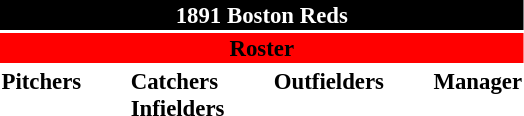<table class="toccolours" style="font-size: 95%;">
<tr>
<th colspan="10" style="background-color: black; color: white; text-align: center;">1891 Boston Reds</th>
</tr>
<tr>
<td colspan="10" style="background-color: red; color: black; text-align: center;"><strong>Roster</strong></td>
</tr>
<tr>
<td valign="top"><strong>Pitchers</strong><br>





</td>
<td width="25px"></td>
<td valign="top"><strong>Catchers</strong><br>





<strong>Infielders</strong>





</td>
<td width="25px"></td>
<td valign="top"><strong>Outfielders</strong><br>




</td>
<td width="25px"></td>
<td valign="top"><strong>Manager</strong><br></td>
</tr>
</table>
